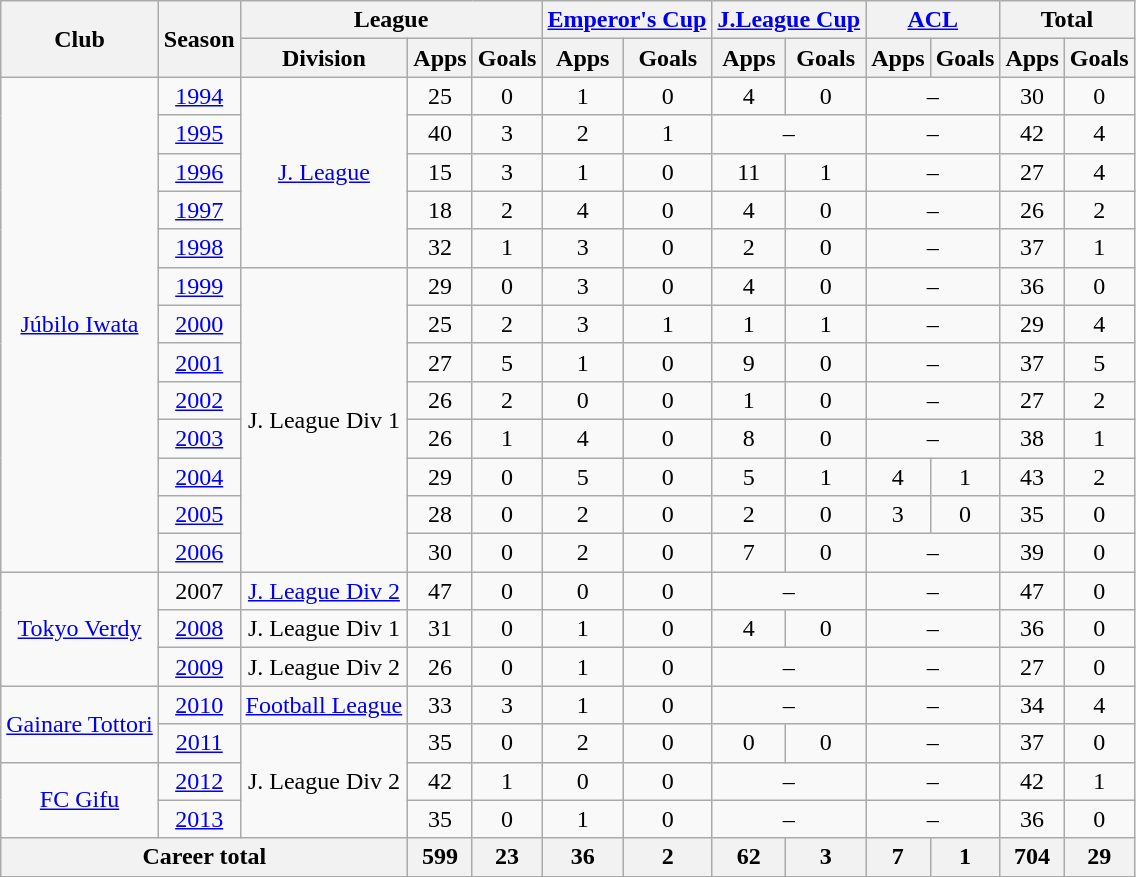<table class="wikitable" style="text-align:center">
<tr>
<th rowspan="2">Club</th>
<th rowspan="2">Season</th>
<th colspan="3">League</th>
<th colspan="2"><a href='#'>Emperor's Cup</a></th>
<th colspan="2"><a href='#'>J.League Cup</a></th>
<th colspan="2"><a href='#'>ACL</a></th>
<th colspan="2">Total</th>
</tr>
<tr>
<th>Division</th>
<th>Apps</th>
<th>Goals</th>
<th>Apps</th>
<th>Goals</th>
<th>Apps</th>
<th>Goals</th>
<th>Apps</th>
<th>Goals</th>
<th>Apps</th>
<th>Goals</th>
</tr>
<tr>
<td rowspan="13"><a href='#'>Júbilo Iwata</a></td>
<td><a href='#'>1994</a></td>
<td rowspan="5"><a href='#'>J. League</a></td>
<td>25</td>
<td>0</td>
<td>1</td>
<td>0</td>
<td>4</td>
<td>0</td>
<td colspan="2">–</td>
<td>30</td>
<td>0</td>
</tr>
<tr>
<td><a href='#'>1995</a></td>
<td>40</td>
<td>3</td>
<td>2</td>
<td>1</td>
<td colspan="2">–</td>
<td colspan="2">–</td>
<td>42</td>
<td>4</td>
</tr>
<tr>
<td><a href='#'>1996</a></td>
<td>15</td>
<td>3</td>
<td>1</td>
<td>0</td>
<td>11</td>
<td>1</td>
<td colspan="2">–</td>
<td>27</td>
<td>4</td>
</tr>
<tr>
<td><a href='#'>1997</a></td>
<td>18</td>
<td>2</td>
<td>4</td>
<td>0</td>
<td>4</td>
<td>0</td>
<td colspan="2">–</td>
<td>26</td>
<td>2</td>
</tr>
<tr>
<td><a href='#'>1998</a></td>
<td>32</td>
<td>1</td>
<td>3</td>
<td>0</td>
<td>2</td>
<td>0</td>
<td colspan="2">–</td>
<td>37</td>
<td>1</td>
</tr>
<tr>
<td><a href='#'>1999</a></td>
<td rowspan="8">J. League Div 1</td>
<td>29</td>
<td>0</td>
<td>3</td>
<td>0</td>
<td>4</td>
<td>0</td>
<td colspan="2">–</td>
<td>36</td>
<td>0</td>
</tr>
<tr>
<td><a href='#'>2000</a></td>
<td>25</td>
<td>2</td>
<td>3</td>
<td>1</td>
<td>1</td>
<td>1</td>
<td colspan="2">–</td>
<td>29</td>
<td>4</td>
</tr>
<tr>
<td><a href='#'>2001</a></td>
<td>27</td>
<td>5</td>
<td>1</td>
<td>0</td>
<td>9</td>
<td>0</td>
<td colspan="2">–</td>
<td>37</td>
<td>5</td>
</tr>
<tr>
<td><a href='#'>2002</a></td>
<td>26</td>
<td>2</td>
<td>0</td>
<td>0</td>
<td>1</td>
<td>0</td>
<td colspan="2">–</td>
<td>27</td>
<td>2</td>
</tr>
<tr>
<td><a href='#'>2003</a></td>
<td>26</td>
<td>1</td>
<td>4</td>
<td>0</td>
<td>8</td>
<td>0</td>
<td colspan="2">–</td>
<td>38</td>
<td>1</td>
</tr>
<tr>
<td><a href='#'>2004</a></td>
<td>29</td>
<td>0</td>
<td>5</td>
<td>0</td>
<td>5</td>
<td>1</td>
<td>4</td>
<td>1</td>
<td>43</td>
<td>2</td>
</tr>
<tr>
<td><a href='#'>2005</a></td>
<td>28</td>
<td>0</td>
<td>2</td>
<td>0</td>
<td>2</td>
<td>0</td>
<td>3</td>
<td>0</td>
<td>35</td>
<td>0</td>
</tr>
<tr>
<td><a href='#'>2006</a></td>
<td>30</td>
<td>0</td>
<td>2</td>
<td>0</td>
<td>7</td>
<td>0</td>
<td colspan="2">–</td>
<td>39</td>
<td>0</td>
</tr>
<tr>
<td rowspan="3"><a href='#'>Tokyo Verdy</a></td>
<td>2007</td>
<td><a href='#'>J. League Div 2</a></td>
<td>47</td>
<td>0</td>
<td>0</td>
<td>0</td>
<td colspan="2">–</td>
<td colspan="2">–</td>
<td>47</td>
<td>0</td>
</tr>
<tr>
<td><a href='#'>2008</a></td>
<td>J. League Div 1</td>
<td>31</td>
<td>0</td>
<td>1</td>
<td>0</td>
<td>4</td>
<td>0</td>
<td colspan="2">–</td>
<td>36</td>
<td>0</td>
</tr>
<tr>
<td><a href='#'>2009</a></td>
<td>J. League Div 2</td>
<td>26</td>
<td>0</td>
<td>1</td>
<td>0</td>
<td colspan="2">–</td>
<td colspan="2">–</td>
<td>27</td>
<td>0</td>
</tr>
<tr>
<td rowspan="2"><a href='#'>Gainare Tottori</a></td>
<td><a href='#'>2010</a></td>
<td><a href='#'>Football League</a></td>
<td>33</td>
<td>3</td>
<td>1</td>
<td>0</td>
<td colspan="2">–</td>
<td colspan="2">–</td>
<td>34</td>
<td>4</td>
</tr>
<tr>
<td><a href='#'>2011</a></td>
<td rowspan="3">J. League Div 2</td>
<td>35</td>
<td>0</td>
<td>2</td>
<td>0</td>
<td>0</td>
<td>0</td>
<td colspan="2">–</td>
<td>37</td>
<td>0</td>
</tr>
<tr>
<td rowspan="2"><a href='#'>FC Gifu</a></td>
<td><a href='#'>2012</a></td>
<td>42</td>
<td>1</td>
<td>0</td>
<td>0</td>
<td colspan="2">–</td>
<td colspan="2">–</td>
<td>42</td>
<td>1</td>
</tr>
<tr>
<td><a href='#'>2013</a></td>
<td>35</td>
<td>0</td>
<td>1</td>
<td>0</td>
<td colspan="2">–</td>
<td colspan="2">–</td>
<td>36</td>
<td>0</td>
</tr>
<tr>
<th colspan="3">Career total</th>
<th>599</th>
<th>23</th>
<th>36</th>
<th>2</th>
<th>62</th>
<th>3</th>
<th>7</th>
<th>1</th>
<th>704</th>
<th>29</th>
</tr>
</table>
